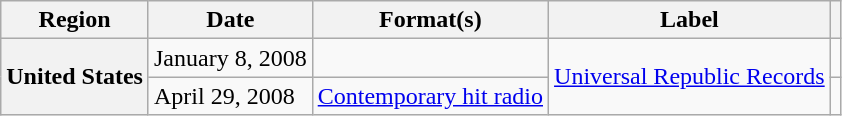<table class="wikitable plainrowheaders">
<tr>
<th scope="col">Region</th>
<th scope="col">Date</th>
<th scope="col">Format(s)</th>
<th scope="col">Label</th>
<th scope="col"></th>
</tr>
<tr>
<th scope="row" rowspan="2">United States</th>
<td>January 8, 2008</td>
<td></td>
<td rowspan="2"><a href='#'>Universal Republic Records</a></td>
<td></td>
</tr>
<tr>
<td>April 29, 2008</td>
<td><a href='#'>Contemporary hit radio</a></td>
<td></td>
</tr>
</table>
